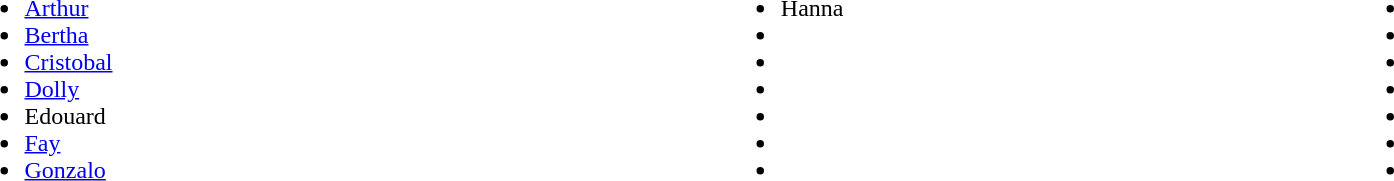<table style="width:90%;">
<tr>
<td><br><ul><li><a href='#'>Arthur</a></li><li><a href='#'>Bertha</a></li><li><a href='#'>Cristobal</a></li><li><a href='#'>Dolly</a></li><li>Edouard</li><li><a href='#'>Fay</a></li><li><a href='#'>Gonzalo</a></li></ul></td>
<td><br><ul><li>Hanna</li><li></li><li></li><li></li><li></li><li></li><li></li></ul></td>
<td><br><ul><li></li><li></li><li></li><li></li><li></li><li></li><li></li></ul></td>
</tr>
</table>
